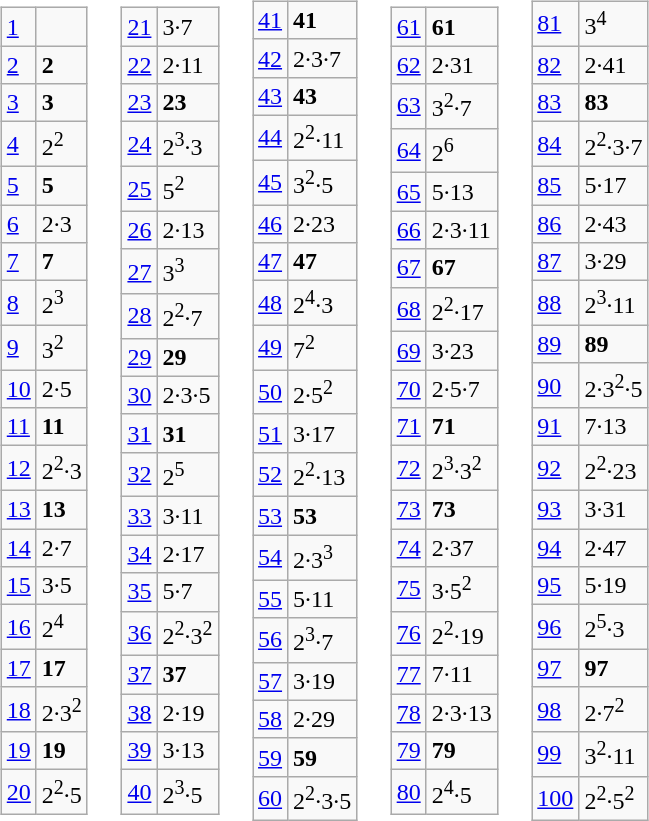<table border="0" cellpadding="3" cellspacing="0">
<tr>
<td><br><table class="wikitable">
<tr>
<td><a href='#'>1</a></td>
<td></td>
</tr>
<tr>
<td><a href='#'>2</a></td>
<td><strong>2</strong></td>
</tr>
<tr>
<td><a href='#'>3</a></td>
<td><strong>3</strong></td>
</tr>
<tr>
<td><a href='#'>4</a></td>
<td>2<sup>2</sup></td>
</tr>
<tr>
<td><a href='#'>5</a></td>
<td><strong>5</strong></td>
</tr>
<tr>
<td><a href='#'>6</a></td>
<td>2·3</td>
</tr>
<tr>
<td><a href='#'>7</a></td>
<td><strong>7</strong></td>
</tr>
<tr>
<td><a href='#'>8</a></td>
<td>2<sup>3</sup></td>
</tr>
<tr>
<td><a href='#'>9</a></td>
<td>3<sup>2</sup></td>
</tr>
<tr>
<td><a href='#'>10</a></td>
<td>2·5</td>
</tr>
<tr>
<td><a href='#'>11</a></td>
<td><strong>11</strong></td>
</tr>
<tr>
<td><a href='#'>12</a></td>
<td>2<sup>2</sup>·3</td>
</tr>
<tr>
<td><a href='#'>13</a></td>
<td><strong>13</strong></td>
</tr>
<tr>
<td><a href='#'>14</a></td>
<td>2·7</td>
</tr>
<tr>
<td><a href='#'>15</a></td>
<td>3·5</td>
</tr>
<tr>
<td><a href='#'>16</a></td>
<td>2<sup>4</sup></td>
</tr>
<tr>
<td><a href='#'>17</a></td>
<td><strong>17</strong></td>
</tr>
<tr>
<td><a href='#'>18</a></td>
<td>2·3<sup>2</sup></td>
</tr>
<tr>
<td><a href='#'>19</a></td>
<td><strong>19</strong></td>
</tr>
<tr>
<td><a href='#'>20</a></td>
<td>2<sup>2</sup>·5</td>
</tr>
</table>
</td>
<td><br><table class="wikitable">
<tr>
<td><a href='#'>21</a></td>
<td>3·7</td>
</tr>
<tr>
<td><a href='#'>22</a></td>
<td>2·11</td>
</tr>
<tr>
<td><a href='#'>23</a></td>
<td><strong>23</strong></td>
</tr>
<tr>
<td><a href='#'>24</a></td>
<td>2<sup>3</sup>·3</td>
</tr>
<tr>
<td><a href='#'>25</a></td>
<td>5<sup>2</sup></td>
</tr>
<tr>
<td><a href='#'>26</a></td>
<td>2·13</td>
</tr>
<tr>
<td><a href='#'>27</a></td>
<td>3<sup>3</sup></td>
</tr>
<tr>
<td><a href='#'>28</a></td>
<td>2<sup>2</sup>·7</td>
</tr>
<tr>
<td><a href='#'>29</a></td>
<td><strong>29</strong></td>
</tr>
<tr>
<td><a href='#'>30</a></td>
<td>2·3·5</td>
</tr>
<tr>
<td><a href='#'>31</a></td>
<td><strong>31</strong></td>
</tr>
<tr>
<td><a href='#'>32</a></td>
<td>2<sup>5</sup></td>
</tr>
<tr>
<td><a href='#'>33</a></td>
<td>3·11</td>
</tr>
<tr>
<td><a href='#'>34</a></td>
<td>2·17</td>
</tr>
<tr>
<td><a href='#'>35</a></td>
<td>5·7</td>
</tr>
<tr>
<td><a href='#'>36</a></td>
<td>2<sup>2</sup>·3<sup>2</sup></td>
</tr>
<tr>
<td><a href='#'>37</a></td>
<td><strong>37</strong></td>
</tr>
<tr>
<td><a href='#'>38</a></td>
<td>2·19</td>
</tr>
<tr>
<td><a href='#'>39</a></td>
<td>3·13</td>
</tr>
<tr>
<td><a href='#'>40</a></td>
<td>2<sup>3</sup>·5</td>
</tr>
</table>
</td>
<td><br><table class="wikitable">
<tr>
<td><a href='#'>41</a></td>
<td><strong>41</strong></td>
</tr>
<tr>
<td><a href='#'>42</a></td>
<td>2·3·7</td>
</tr>
<tr>
<td><a href='#'>43</a></td>
<td><strong>43</strong></td>
</tr>
<tr>
<td><a href='#'>44</a></td>
<td>2<sup>2</sup>·11</td>
</tr>
<tr>
<td><a href='#'>45</a></td>
<td>3<sup>2</sup>·5</td>
</tr>
<tr>
<td><a href='#'>46</a></td>
<td>2·23</td>
</tr>
<tr>
<td><a href='#'>47</a></td>
<td><strong>47</strong></td>
</tr>
<tr>
<td><a href='#'>48</a></td>
<td>2<sup>4</sup>·3</td>
</tr>
<tr>
<td><a href='#'>49</a></td>
<td>7<sup>2</sup></td>
</tr>
<tr>
<td><a href='#'>50</a></td>
<td>2·5<sup>2</sup></td>
</tr>
<tr>
<td><a href='#'>51</a></td>
<td>3·17</td>
</tr>
<tr>
<td><a href='#'>52</a></td>
<td>2<sup>2</sup>·13</td>
</tr>
<tr>
<td><a href='#'>53</a></td>
<td><strong>53</strong></td>
</tr>
<tr>
<td><a href='#'>54</a></td>
<td>2·3<sup>3</sup></td>
</tr>
<tr>
<td><a href='#'>55</a></td>
<td>5·11</td>
</tr>
<tr>
<td><a href='#'>56</a></td>
<td>2<sup>3</sup>·7</td>
</tr>
<tr>
<td><a href='#'>57</a></td>
<td>3·19</td>
</tr>
<tr>
<td><a href='#'>58</a></td>
<td>2·29</td>
</tr>
<tr>
<td><a href='#'>59</a></td>
<td><strong>59</strong></td>
</tr>
<tr>
<td><a href='#'>60</a></td>
<td>2<sup>2</sup>·3·5</td>
</tr>
</table>
</td>
<td><br><table class="wikitable">
<tr>
<td><a href='#'>61</a></td>
<td><strong>61</strong></td>
</tr>
<tr>
<td><a href='#'>62</a></td>
<td>2·31</td>
</tr>
<tr>
<td><a href='#'>63</a></td>
<td>3<sup>2</sup>·7</td>
</tr>
<tr>
<td><a href='#'>64</a></td>
<td>2<sup>6</sup></td>
</tr>
<tr>
<td><a href='#'>65</a></td>
<td>5·13</td>
</tr>
<tr>
<td><a href='#'>66</a></td>
<td>2·3·11</td>
</tr>
<tr>
<td><a href='#'>67</a></td>
<td><strong>67</strong></td>
</tr>
<tr>
<td><a href='#'>68</a></td>
<td>2<sup>2</sup>·17</td>
</tr>
<tr>
<td><a href='#'>69</a></td>
<td>3·23</td>
</tr>
<tr>
<td><a href='#'>70</a></td>
<td>2·5·7</td>
</tr>
<tr>
<td><a href='#'>71</a></td>
<td><strong>71</strong></td>
</tr>
<tr>
<td><a href='#'>72</a></td>
<td>2<sup>3</sup>·3<sup>2</sup></td>
</tr>
<tr>
<td><a href='#'>73</a></td>
<td><strong>73</strong></td>
</tr>
<tr>
<td><a href='#'>74</a></td>
<td>2·37</td>
</tr>
<tr>
<td><a href='#'>75</a></td>
<td>3·5<sup>2</sup></td>
</tr>
<tr>
<td><a href='#'>76</a></td>
<td>2<sup>2</sup>·19</td>
</tr>
<tr>
<td><a href='#'>77</a></td>
<td>7·11</td>
</tr>
<tr>
<td><a href='#'>78</a></td>
<td>2·3·13</td>
</tr>
<tr>
<td><a href='#'>79</a></td>
<td><strong>79</strong></td>
</tr>
<tr>
<td><a href='#'>80</a></td>
<td>2<sup>4</sup>·5</td>
</tr>
</table>
</td>
<td><br><table class="wikitable">
<tr>
<td><a href='#'>81</a></td>
<td>3<sup>4</sup></td>
</tr>
<tr>
<td><a href='#'>82</a></td>
<td>2·41</td>
</tr>
<tr>
<td><a href='#'>83</a></td>
<td><strong>83</strong></td>
</tr>
<tr>
<td><a href='#'>84</a></td>
<td>2<sup>2</sup>·3·7</td>
</tr>
<tr>
<td><a href='#'>85</a></td>
<td>5·17</td>
</tr>
<tr>
<td><a href='#'>86</a></td>
<td>2·43</td>
</tr>
<tr>
<td><a href='#'>87</a></td>
<td>3·29</td>
</tr>
<tr>
<td><a href='#'>88</a></td>
<td>2<sup>3</sup>·11</td>
</tr>
<tr>
<td><a href='#'>89</a></td>
<td><strong>89</strong></td>
</tr>
<tr>
<td><a href='#'>90</a></td>
<td>2·3<sup>2</sup>·5</td>
</tr>
<tr>
<td><a href='#'>91</a></td>
<td>7·13</td>
</tr>
<tr>
<td><a href='#'>92</a></td>
<td>2<sup>2</sup>·23</td>
</tr>
<tr>
<td><a href='#'>93</a></td>
<td>3·31</td>
</tr>
<tr>
<td><a href='#'>94</a></td>
<td>2·47</td>
</tr>
<tr>
<td><a href='#'>95</a></td>
<td>5·19</td>
</tr>
<tr>
<td><a href='#'>96</a></td>
<td>2<sup>5</sup>·3</td>
</tr>
<tr>
<td><a href='#'>97</a></td>
<td><strong>97</strong></td>
</tr>
<tr>
<td><a href='#'>98</a></td>
<td>2·7<sup>2</sup></td>
</tr>
<tr>
<td><a href='#'>99</a></td>
<td>3<sup>2</sup>·11</td>
</tr>
<tr>
<td><a href='#'>100</a></td>
<td>2<sup>2</sup>·5<sup>2</sup></td>
</tr>
</table>
</td>
</tr>
</table>
